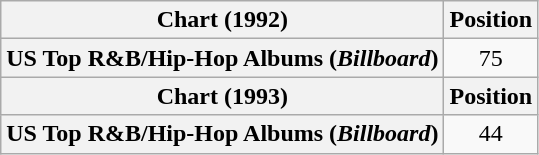<table class="wikitable sortable plainrowheaders">
<tr>
<th scope="col">Chart (1992)</th>
<th scope="col">Position</th>
</tr>
<tr>
<th scope="row">US Top R&B/Hip-Hop Albums (<em>Billboard</em>)</th>
<td style="text-align:center;">75</td>
</tr>
<tr>
<th scope="col">Chart (1993)</th>
<th scope="col">Position</th>
</tr>
<tr>
<th scope="row">US Top R&B/Hip-Hop Albums (<em>Billboard</em>)</th>
<td style="text-align:center;">44</td>
</tr>
</table>
